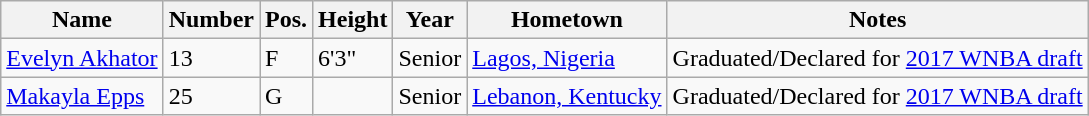<table class="wikitable">
<tr>
<th>Name</th>
<th>Number</th>
<th>Pos.</th>
<th>Height</th>
<th>Year</th>
<th>Hometown</th>
<th>Notes</th>
</tr>
<tr>
<td><a href='#'>Evelyn Akhator</a></td>
<td>13</td>
<td>F</td>
<td>6'3"</td>
<td>Senior</td>
<td><a href='#'>Lagos, Nigeria</a></td>
<td>Graduated/Declared for <a href='#'>2017 WNBA draft</a></td>
</tr>
<tr>
<td><a href='#'>Makayla Epps</a></td>
<td>25</td>
<td>G</td>
<td></td>
<td>Senior</td>
<td><a href='#'>Lebanon, Kentucky</a></td>
<td>Graduated/Declared for <a href='#'>2017 WNBA draft</a></td>
</tr>
</table>
